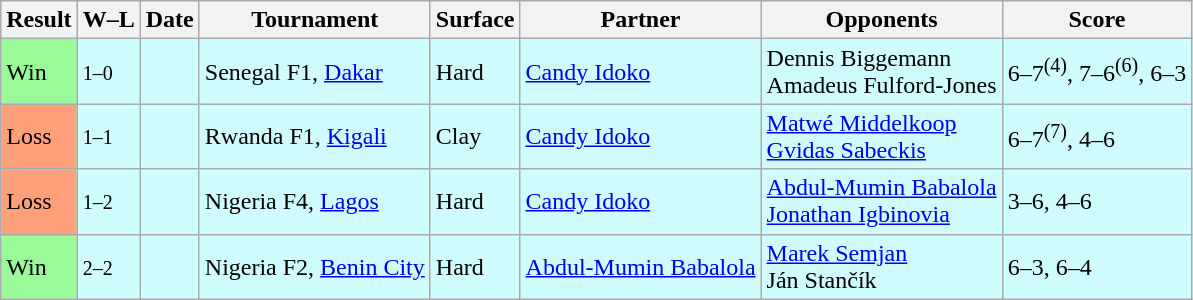<table class="sortable wikitable">
<tr>
<th>Result</th>
<th class="unsortable">W–L</th>
<th>Date</th>
<th>Tournament</th>
<th>Surface</th>
<th>Partner</th>
<th>Opponents</th>
<th class="unsortable">Score</th>
</tr>
<tr style="background:#cffcff;">
<td style="background:#98fb98;">Win</td>
<td><small>1–0</small></td>
<td></td>
<td>Senegal F1, <a href='#'>Dakar</a></td>
<td>Hard</td>
<td> <a href='#'>Candy Idoko</a></td>
<td> Dennis Biggemann <br>  Amadeus Fulford-Jones</td>
<td>6–7<sup>(4)</sup>, 7–6<sup>(6)</sup>, 6–3</td>
</tr>
<tr style="background:#cffcff;">
<td style="background:#ffa07a;">Loss</td>
<td><small>1–1</small></td>
<td></td>
<td>Rwanda F1, <a href='#'>Kigali</a></td>
<td>Clay</td>
<td> <a href='#'>Candy Idoko</a></td>
<td> <a href='#'>Matwé Middelkoop</a> <br>  <a href='#'>Gvidas Sabeckis</a></td>
<td>6–7<sup>(7)</sup>, 4–6</td>
</tr>
<tr style="background:#cffcff;">
<td style="background:#ffa07a;">Loss</td>
<td><small>1–2</small></td>
<td></td>
<td>Nigeria F4, <a href='#'>Lagos</a></td>
<td>Hard</td>
<td> <a href='#'>Candy Idoko</a></td>
<td> <a href='#'>Abdul-Mumin Babalola</a> <br>  <a href='#'>Jonathan Igbinovia</a></td>
<td>3–6, 4–6</td>
</tr>
<tr style="background:#cffcff;">
<td style="background:#98fb98;">Win</td>
<td><small>2–2</small></td>
<td></td>
<td>Nigeria F2, <a href='#'>Benin City</a></td>
<td>Hard</td>
<td> <a href='#'>Abdul-Mumin Babalola</a></td>
<td> <a href='#'>Marek Semjan</a> <br>  Ján Stančík</td>
<td>6–3, 6–4</td>
</tr>
</table>
